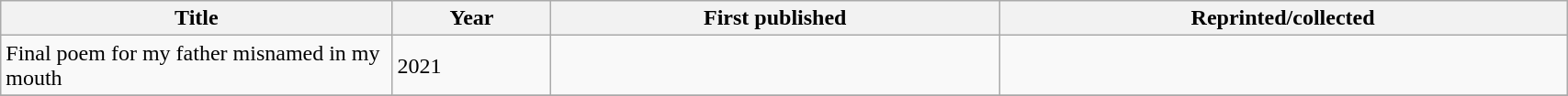<table class='wikitable sortable' width='90%'>
<tr>
<th width=25%>Title</th>
<th>Year</th>
<th>First published</th>
<th>Reprinted/collected</th>
</tr>
<tr>
<td>Final poem for my father misnamed in my mouth</td>
<td>2021</td>
<td></td>
<td></td>
</tr>
<tr>
</tr>
</table>
